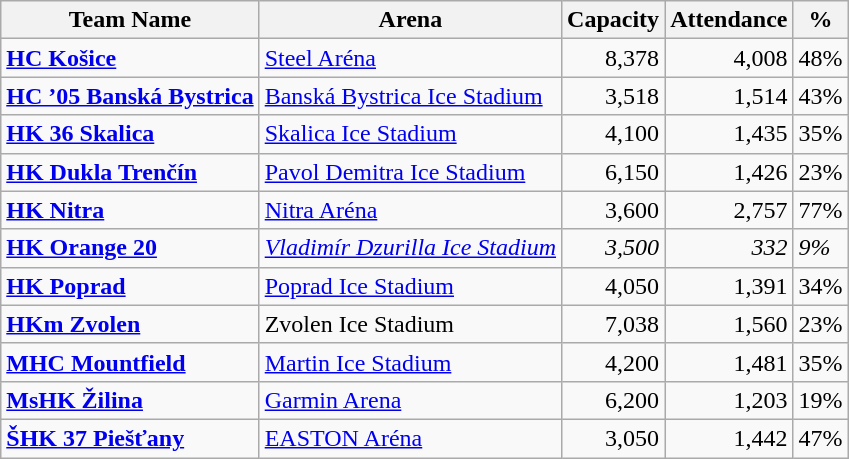<table class="wikitable sortable">
<tr>
<th>Team Name</th>
<th>Arena</th>
<th>Capacity</th>
<th>Attendance</th>
<th>%</th>
</tr>
<tr>
<td><strong><a href='#'>HC Košice</a></strong></td>
<td><a href='#'>Steel Aréna</a></td>
<td align="right">8,378</td>
<td align="right">4,008</td>
<td>48%</td>
</tr>
<tr>
<td><strong><a href='#'>HC ’05 Banská Bystrica</a></strong></td>
<td><a href='#'>Banská Bystrica Ice Stadium</a></td>
<td align="right">3,518</td>
<td align="right">1,514</td>
<td>43%</td>
</tr>
<tr>
<td><strong><a href='#'>HK 36 Skalica</a></strong></td>
<td><a href='#'>Skalica Ice Stadium</a></td>
<td align="right">4,100</td>
<td align="right">1,435</td>
<td>35%</td>
</tr>
<tr>
<td><strong><a href='#'>HK Dukla Trenčín</a></strong></td>
<td><a href='#'>Pavol Demitra Ice Stadium</a></td>
<td align="right">6,150</td>
<td align="right">1,426</td>
<td>23%</td>
</tr>
<tr>
<td><strong><a href='#'>HK Nitra</a></strong></td>
<td><a href='#'>Nitra Aréna</a></td>
<td align="right">3,600</td>
<td align="right">2,757</td>
<td>77%</td>
</tr>
<tr>
<td><strong><a href='#'>HK Orange 20</a></strong></td>
<td><em><a href='#'>Vladimír Dzurilla Ice Stadium</a></em></td>
<td align="right"><em>3,500</em></td>
<td align="right"><em>332</em></td>
<td><em>9%</em></td>
</tr>
<tr>
<td><strong><a href='#'>HK Poprad</a></strong></td>
<td><a href='#'>Poprad Ice Stadium</a></td>
<td align="right">4,050</td>
<td align="right">1,391</td>
<td>34%</td>
</tr>
<tr>
<td><strong><a href='#'>HKm Zvolen</a></strong></td>
<td>Zvolen Ice Stadium</td>
<td align="right">7,038</td>
<td align="right">1,560</td>
<td>23%</td>
</tr>
<tr>
<td><strong><a href='#'>MHC Mountfield</a></strong></td>
<td><a href='#'>Martin Ice Stadium</a></td>
<td align="right">4,200</td>
<td align="right">1,481</td>
<td>35%</td>
</tr>
<tr>
<td><strong><a href='#'>MsHK Žilina</a></strong></td>
<td><a href='#'>Garmin Arena</a></td>
<td align="right">6,200</td>
<td align="right">1,203</td>
<td>19%</td>
</tr>
<tr>
<td><strong><a href='#'>ŠHK 37 Piešťany</a></strong></td>
<td><a href='#'>EASTON Aréna</a></td>
<td align="right">3,050</td>
<td align="right">1,442</td>
<td>47%</td>
</tr>
</table>
